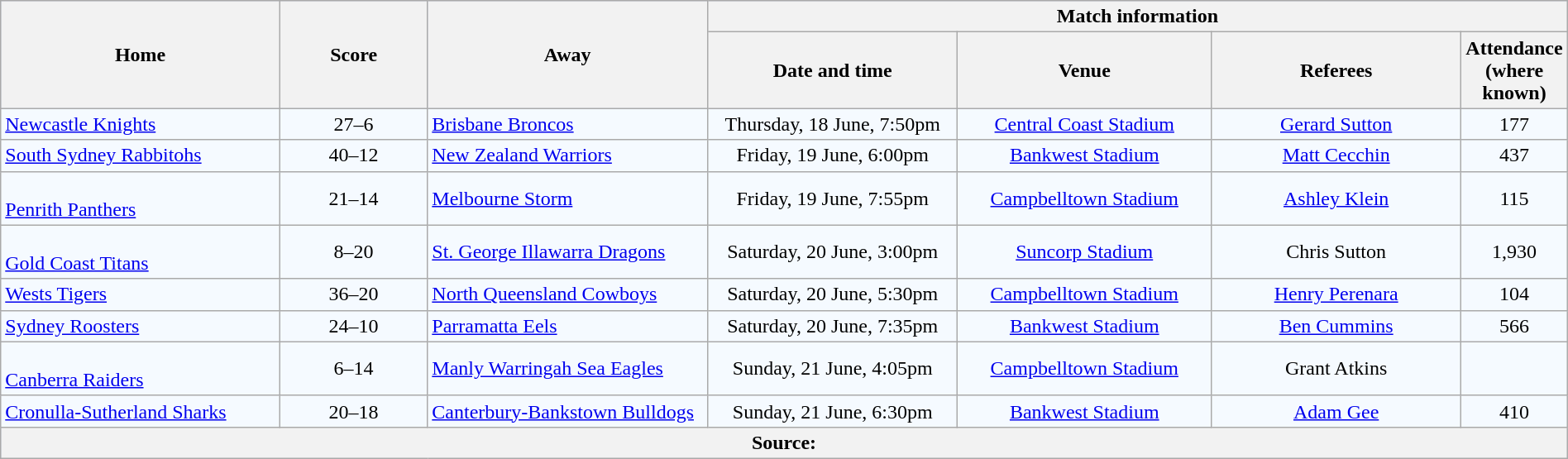<table class="wikitable" style="border-collapse:collapse; text-align:center; width:100%;">
<tr style="background:#c1d8ff;">
<th rowspan="2" style="width:19%;">Home</th>
<th rowspan="2" style="width:10%;">Score</th>
<th rowspan="2" style="width:19%;">Away</th>
<th colspan="6">Match information</th>
</tr>
<tr style="background:#efefef;">
<th width="17%">Date and time</th>
<th width="17%">Venue</th>
<th width="17%">Referees</th>
<th width="5%">Attendance<br>(where known)</th>
</tr>
<tr style="text-align:center; background:#f5faff;">
<td align="left"> <a href='#'>Newcastle Knights</a></td>
<td>27–6</td>
<td align="left"> <a href='#'>Brisbane Broncos</a></td>
<td>Thursday, 18 June, 7:50pm</td>
<td><a href='#'>Central Coast Stadium</a></td>
<td><a href='#'>Gerard Sutton</a></td>
<td>177</td>
</tr>
<tr style="text-align:center; background:#f5faff;">
<td align="left"> <a href='#'>South Sydney Rabbitohs</a></td>
<td>40–12</td>
<td align="left"> <a href='#'>New Zealand Warriors</a></td>
<td>Friday, 19 June, 6:00pm</td>
<td><a href='#'>Bankwest Stadium</a></td>
<td><a href='#'>Matt Cecchin</a></td>
<td>437</td>
</tr>
<tr style="text-align:center; background:#f5faff;">
<td align="left"><br> <a href='#'>Penrith Panthers</a></td>
<td>21–14</td>
<td align="left"> <a href='#'>Melbourne Storm</a></td>
<td>Friday, 19 June, 7:55pm</td>
<td><a href='#'>Campbelltown Stadium</a></td>
<td><a href='#'>Ashley Klein</a></td>
<td>115</td>
</tr>
<tr style="text-align:center; background:#f5faff;">
<td align="left"><br> <a href='#'>Gold Coast Titans</a></td>
<td>8–20</td>
<td align="left"> <a href='#'>St. George Illawarra Dragons</a></td>
<td>Saturday, 20 June, 3:00pm</td>
<td><a href='#'>Suncorp Stadium</a></td>
<td>Chris Sutton</td>
<td>1,930</td>
</tr>
<tr style="text-align:center; background:#f5faff;">
<td align="left"> <a href='#'>Wests Tigers</a></td>
<td>36–20</td>
<td align="left"> <a href='#'>North Queensland Cowboys</a></td>
<td>Saturday, 20 June, 5:30pm</td>
<td><a href='#'>Campbelltown Stadium</a></td>
<td><a href='#'>Henry Perenara</a></td>
<td>104</td>
</tr>
<tr style="text-align:center; background:#f5faff;">
<td align="left"> <a href='#'>Sydney Roosters</a></td>
<td>24–10</td>
<td align="left"> <a href='#'>Parramatta Eels</a></td>
<td>Saturday, 20 June, 7:35pm</td>
<td><a href='#'>Bankwest Stadium</a></td>
<td><a href='#'>Ben Cummins</a></td>
<td>566</td>
</tr>
<tr style="text-align:center; background:#f5faff;">
<td align="left"><br> <a href='#'>Canberra Raiders</a></td>
<td>6–14</td>
<td align="left"> <a href='#'>Manly Warringah Sea Eagles</a></td>
<td>Sunday, 21 June, 4:05pm</td>
<td><a href='#'>Campbelltown Stadium</a></td>
<td>Grant Atkins</td>
<td></td>
</tr>
<tr style="text-align:center; background:#f5faff;">
<td align="left"> <a href='#'>Cronulla-Sutherland Sharks</a></td>
<td>20–18</td>
<td align="left"> <a href='#'>Canterbury-Bankstown Bulldogs</a></td>
<td>Sunday, 21 June, 6:30pm</td>
<td><a href='#'>Bankwest Stadium</a></td>
<td><a href='#'>Adam Gee</a></td>
<td>410</td>
</tr>
<tr style="background:#c1d8ff;">
<th colspan="7">Source:</th>
</tr>
</table>
